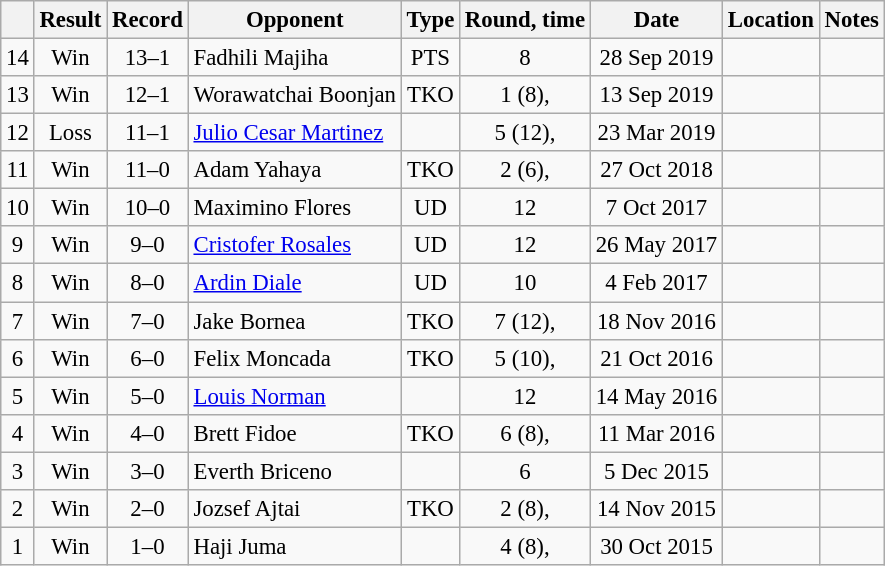<table class="wikitable" style="text-align:center; font-size:95%">
<tr>
<th></th>
<th>Result</th>
<th>Record</th>
<th>Opponent</th>
<th>Type</th>
<th>Round, time</th>
<th>Date</th>
<th>Location</th>
<th>Notes</th>
</tr>
<tr>
<td>14</td>
<td>Win</td>
<td>13–1</td>
<td align=left>Fadhili Majiha</td>
<td>PTS</td>
<td>8</td>
<td>28 Sep 2019</td>
<td align=left></td>
<td></td>
</tr>
<tr>
<td>13</td>
<td>Win</td>
<td>12–1</td>
<td align=left>Worawatchai Boonjan</td>
<td>TKO</td>
<td>1 (8), </td>
<td>13 Sep 2019</td>
<td align=left></td>
<td></td>
</tr>
<tr>
<td>12</td>
<td>Loss</td>
<td>11–1</td>
<td align=left><a href='#'>Julio Cesar Martinez</a></td>
<td></td>
<td>5 (12), </td>
<td>23 Mar 2019</td>
<td align=left></td>
<td></td>
</tr>
<tr>
<td>11</td>
<td>Win</td>
<td>11–0</td>
<td align=left>Adam Yahaya</td>
<td>TKO</td>
<td>2 (6), </td>
<td>27 Oct 2018</td>
<td align=left></td>
<td></td>
</tr>
<tr>
<td>10</td>
<td>Win</td>
<td>10–0</td>
<td align=left>Maximino Flores</td>
<td>UD</td>
<td>12</td>
<td>7 Oct 2017</td>
<td align=left></td>
<td></td>
</tr>
<tr>
<td>9</td>
<td>Win</td>
<td>9–0</td>
<td align=left><a href='#'>Cristofer Rosales</a></td>
<td>UD</td>
<td>12</td>
<td>26 May 2017</td>
<td align=left></td>
<td></td>
</tr>
<tr>
<td>8</td>
<td>Win</td>
<td>8–0</td>
<td align=left><a href='#'>Ardin Diale</a></td>
<td>UD</td>
<td>10</td>
<td>4 Feb 2017</td>
<td align=left></td>
<td align=left></td>
</tr>
<tr>
<td>7</td>
<td>Win</td>
<td>7–0</td>
<td align=left>Jake Bornea</td>
<td>TKO</td>
<td>7 (12), </td>
<td>18 Nov 2016</td>
<td align=left></td>
<td align=left></td>
</tr>
<tr>
<td>6</td>
<td>Win</td>
<td>6–0</td>
<td align=left>Felix Moncada</td>
<td>TKO</td>
<td>5 (10), </td>
<td>21 Oct 2016</td>
<td align=left></td>
<td></td>
</tr>
<tr>
<td>5</td>
<td>Win</td>
<td>5–0</td>
<td align=left><a href='#'>Louis Norman</a></td>
<td></td>
<td>12</td>
<td>14 May 2016</td>
<td align=left></td>
<td align=left></td>
</tr>
<tr>
<td>4</td>
<td>Win</td>
<td>4–0</td>
<td align=left>Brett Fidoe</td>
<td>TKO</td>
<td>6 (8), </td>
<td>11 Mar 2016</td>
<td align=left></td>
<td></td>
</tr>
<tr>
<td>3</td>
<td>Win</td>
<td>3–0</td>
<td align=left>Everth Briceno</td>
<td></td>
<td>6</td>
<td>5 Dec 2015</td>
<td align=left></td>
<td></td>
</tr>
<tr>
<td>2</td>
<td>Win</td>
<td>2–0</td>
<td align=left>Jozsef Ajtai</td>
<td>TKO</td>
<td>2 (8), </td>
<td>14 Nov 2015</td>
<td align=left></td>
<td></td>
</tr>
<tr>
<td>1</td>
<td>Win</td>
<td>1–0</td>
<td align=left>Haji Juma</td>
<td></td>
<td>4 (8), </td>
<td>30 Oct 2015</td>
<td align=left></td>
<td></td>
</tr>
</table>
